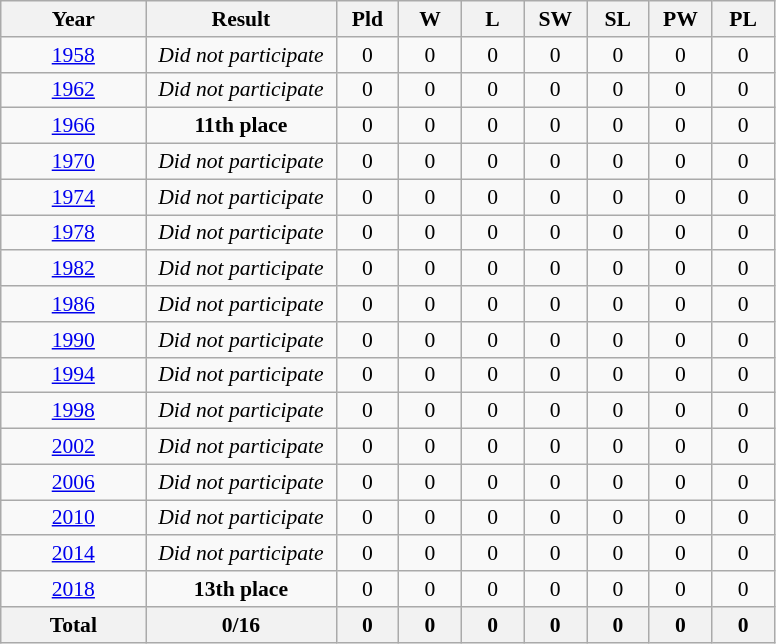<table class="wikitable" style="text-align: center;font-size:90%;">
<tr>
<th width=90>Year</th>
<th width=120>Result</th>
<th width=35>Pld</th>
<th width=35>W</th>
<th width=35>L</th>
<th width=35>SW</th>
<th width=35>SL</th>
<th width=35>PW</th>
<th width=35>PL</th>
</tr>
<tr>
<td> <a href='#'>1958</a></td>
<td><em>Did not participate</em></td>
<td>0</td>
<td>0</td>
<td>0</td>
<td>0</td>
<td>0</td>
<td>0</td>
<td>0</td>
</tr>
<tr>
<td> <a href='#'>1962</a></td>
<td><em>Did not participate</em></td>
<td>0</td>
<td>0</td>
<td>0</td>
<td>0</td>
<td>0</td>
<td>0</td>
<td>0</td>
</tr>
<tr>
<td> <a href='#'>1966</a></td>
<td><strong>11th place</strong></td>
<td>0</td>
<td>0</td>
<td>0</td>
<td>0</td>
<td>0</td>
<td>0</td>
<td>0</td>
</tr>
<tr>
<td> <a href='#'>1970</a></td>
<td><em>Did not participate</em></td>
<td>0</td>
<td>0</td>
<td>0</td>
<td>0</td>
<td>0</td>
<td>0</td>
<td>0</td>
</tr>
<tr>
<td> <a href='#'>1974</a></td>
<td><em>Did not participate</em></td>
<td>0</td>
<td>0</td>
<td>0</td>
<td>0</td>
<td>0</td>
<td>0</td>
<td>0</td>
</tr>
<tr>
<td> <a href='#'>1978</a></td>
<td><em>Did not participate</em></td>
<td>0</td>
<td>0</td>
<td>0</td>
<td>0</td>
<td>0</td>
<td>0</td>
<td>0</td>
</tr>
<tr>
<td> <a href='#'>1982</a></td>
<td><em>Did not participate</em></td>
<td>0</td>
<td>0</td>
<td>0</td>
<td>0</td>
<td>0</td>
<td>0</td>
<td>0</td>
</tr>
<tr>
<td> <a href='#'>1986</a></td>
<td><em>Did not participate</em></td>
<td>0</td>
<td>0</td>
<td>0</td>
<td>0</td>
<td>0</td>
<td>0</td>
<td>0</td>
</tr>
<tr>
<td> <a href='#'>1990</a></td>
<td><em>Did not participate</em></td>
<td>0</td>
<td>0</td>
<td>0</td>
<td>0</td>
<td>0</td>
<td>0</td>
<td>0</td>
</tr>
<tr>
<td> <a href='#'>1994</a></td>
<td><em>Did not participate</em></td>
<td>0</td>
<td>0</td>
<td>0</td>
<td>0</td>
<td>0</td>
<td>0</td>
<td>0</td>
</tr>
<tr>
<td> <a href='#'>1998</a></td>
<td><em>Did not participate</em></td>
<td>0</td>
<td>0</td>
<td>0</td>
<td>0</td>
<td>0</td>
<td>0</td>
<td>0</td>
</tr>
<tr>
<td> <a href='#'>2002</a></td>
<td><em>Did not participate</em></td>
<td>0</td>
<td>0</td>
<td>0</td>
<td>0</td>
<td>0</td>
<td>0</td>
<td>0</td>
</tr>
<tr>
<td> <a href='#'>2006</a></td>
<td><em>Did not participate</em></td>
<td>0</td>
<td>0</td>
<td>0</td>
<td>0</td>
<td>0</td>
<td>0</td>
<td>0</td>
</tr>
<tr>
<td> <a href='#'>2010</a></td>
<td><em>Did not participate</em></td>
<td>0</td>
<td>0</td>
<td>0</td>
<td>0</td>
<td>0</td>
<td>0</td>
<td>0</td>
</tr>
<tr>
<td> <a href='#'>2014</a></td>
<td><em>Did not participate</em></td>
<td>0</td>
<td>0</td>
<td>0</td>
<td>0</td>
<td>0</td>
<td>0</td>
<td>0</td>
</tr>
<tr>
<td> <a href='#'>2018</a></td>
<td><strong>13th place</strong></td>
<td>0</td>
<td>0</td>
<td>0</td>
<td>0</td>
<td>0</td>
<td>0</td>
<td>0</td>
</tr>
<tr>
<th>Total</th>
<th>0/16</th>
<th>0</th>
<th>0</th>
<th>0</th>
<th>0</th>
<th>0</th>
<th>0</th>
<th>0</th>
</tr>
</table>
